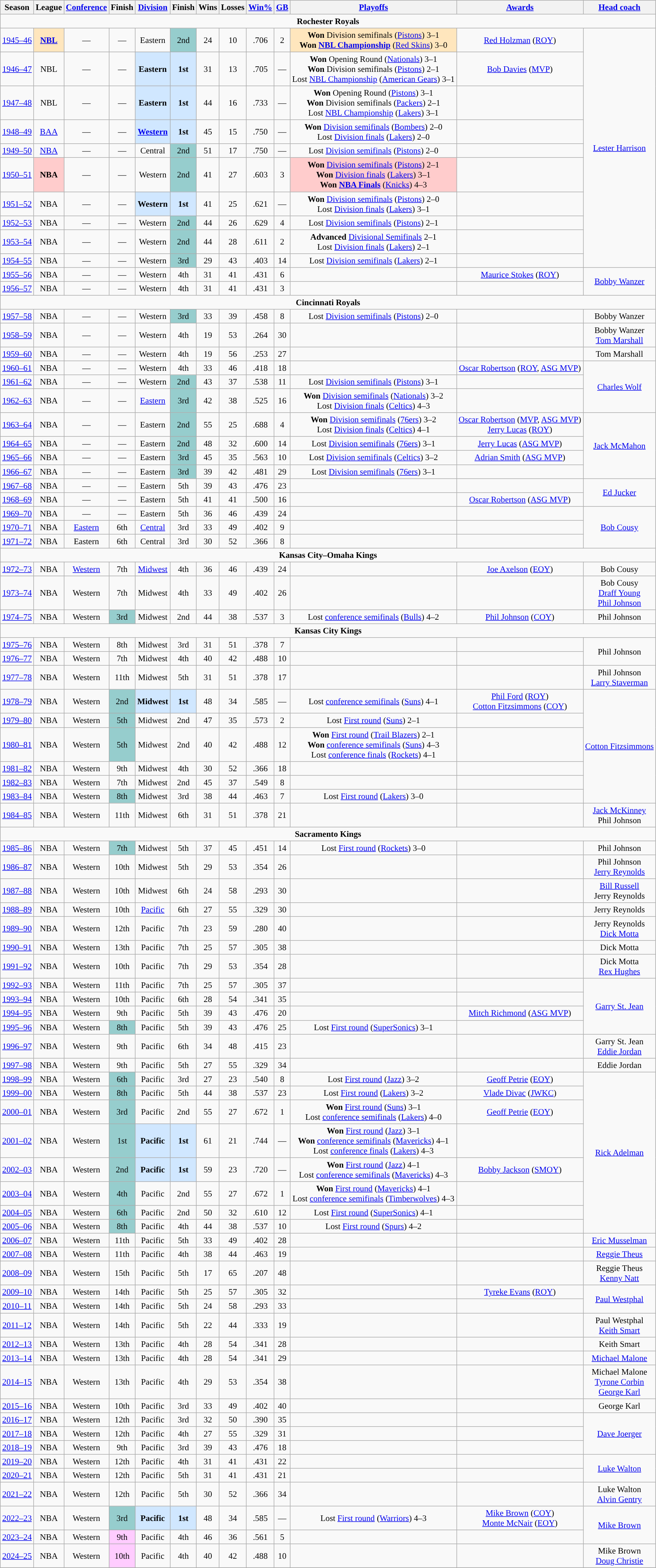<table class="wikitable" style="font-size:95%">
<tr>
<th scope="col">Season</th>
<th scope="col">League</th>
<th scope="col"><a href='#'>Conference</a></th>
<th scope="col">Finish</th>
<th scope="col"><a href='#'>Division</a></th>
<th scope="col">Finish</th>
<th scope="col">Wins</th>
<th scope="col">Losses</th>
<th scope="col"><a href='#'>Win%</a></th>
<th scope="col"><a href='#'>GB</a></th>
<th scope="col"><a href='#'>Playoffs</a></th>
<th scope="col"><a href='#'>Awards</a></th>
<th scope="col"><a href='#'>Head coach</a></th>
</tr>
<tr>
<td colspan="15" align=center><strong>Rochester Royals</strong></td>
</tr>
<tr align="center">
<td><a href='#'>1945–46</a></td>
<td bgcolor="#FFE6BD"><strong><a href='#'>NBL</a></strong></td>
<td>—</td>
<td>—</td>
<td>Eastern</td>
<td bgcolor="96CDCD">2nd</td>
<td>24</td>
<td>10</td>
<td>.706</td>
<td>2</td>
<td bgcolor="#FFE6BD"><strong>Won</strong> Division semifinals (<a href='#'>Pistons</a>) 3–1<br><strong>Won <a href='#'>NBL Championship</a></strong> (<a href='#'>Red Skins</a>) 3–0</td>
<td><a href='#'>Red Holzman</a> (<a href='#'>ROY</a>)</td>
<td rowspan=10><a href='#'>Lester Harrison</a></td>
</tr>
<tr align="center">
<td><a href='#'>1946–47</a></td>
<td>NBL</td>
<td>—</td>
<td>—</td>
<td bgcolor="#d0e7ff"><strong>Eastern</strong></td>
<td bgcolor="#d0e7ff"><strong>1st</strong></td>
<td>31</td>
<td>13</td>
<td>.705</td>
<td>—</td>
<td><strong>Won</strong> Opening Round (<a href='#'>Nationals</a>) 3–1<br> <strong>Won</strong> Division semifinals (<a href='#'>Pistons</a>) 2–1<br> Lost <a href='#'>NBL Championship</a> (<a href='#'>American Gears</a>) 3–1</td>
<td><a href='#'>Bob Davies</a> (<a href='#'>MVP</a>)</td>
</tr>
<tr align="center">
<td><a href='#'>1947–48</a></td>
<td>NBL</td>
<td>—</td>
<td>—</td>
<td bgcolor="#d0e7ff"><strong>Eastern</strong></td>
<td bgcolor="#d0e7ff"><strong>1st</strong></td>
<td>44</td>
<td>16</td>
<td>.733</td>
<td>—</td>
<td><strong>Won</strong> Opening Round (<a href='#'>Pistons</a>) 3–1<br> <strong>Won</strong> Division semifinals (<a href='#'>Packers</a>) 2–1<br> Lost <a href='#'>NBL Championship</a> (<a href='#'>Lakers</a>) 3–1</td>
<td></td>
</tr>
<tr align="center">
<td><a href='#'>1948–49</a></td>
<td><a href='#'>BAA</a></td>
<td>—</td>
<td>—</td>
<td bgcolor="#D0E7FF"><strong><a href='#'>Western</a></strong></td>
<td bgcolor="#D0E7FF"><strong>1st</strong></td>
<td>45</td>
<td>15</td>
<td>.750</td>
<td>—</td>
<td><strong>Won</strong> <a href='#'>Division semifinals</a> (<a href='#'>Bombers</a>) 2–0<br>Lost <a href='#'>Division finals</a> (<a href='#'>Lakers</a>) 2–0</td>
<td></td>
</tr>
<tr align="center">
<td><a href='#'>1949–50</a></td>
<td><a href='#'>NBA</a></td>
<td>—</td>
<td>—</td>
<td>Central</td>
<td bgcolor="#96cdcd">2nd</td>
<td>51</td>
<td>17</td>
<td>.750</td>
<td>—</td>
<td>Lost <a href='#'>Division semifinals</a> (<a href='#'>Pistons</a>) 2–0</td>
<td></td>
</tr>
<tr align="center">
<td><a href='#'>1950–51</a></td>
<td bgcolor="#FFCCCC"><strong>NBA</strong></td>
<td>—</td>
<td>—</td>
<td>Western</td>
<td bgcolor="#96CDCD">2nd</td>
<td>41</td>
<td>27</td>
<td>.603</td>
<td>3</td>
<td bgcolor="#FFCCCC"><strong>Won</strong> <a href='#'>Division semifinals</a> (<a href='#'>Pistons</a>) 2–1<br><strong>Won</strong> <a href='#'>Division finals</a> (<a href='#'>Lakers</a>) 3–1<br><strong>Won <a href='#'>NBA Finals</a></strong> (<a href='#'>Knicks</a>) 4–3</td>
<td></td>
</tr>
<tr align="center">
<td><a href='#'>1951–52</a></td>
<td>NBA</td>
<td>—</td>
<td>—</td>
<td bgcolor="#D0E7FF"><strong>Western</strong></td>
<td bgcolor="#D0E7FF"><strong>1st</strong></td>
<td>41</td>
<td>25</td>
<td>.621</td>
<td>—</td>
<td><strong>Won</strong> <a href='#'>Division semifinals</a> (<a href='#'>Pistons</a>) 2–0<br>Lost <a href='#'>Division finals</a> (<a href='#'>Lakers</a>) 3–1</td>
<td></td>
</tr>
<tr align="center">
<td><a href='#'>1952–53</a></td>
<td>NBA</td>
<td>—</td>
<td>—</td>
<td>Western</td>
<td bgcolor="#96CDCD">2nd</td>
<td>44</td>
<td>26</td>
<td>.629</td>
<td>4</td>
<td>Lost <a href='#'>Division semifinals</a> (<a href='#'>Pistons</a>) 2–1</td>
<td></td>
</tr>
<tr align="center">
<td><a href='#'>1953–54</a></td>
<td>NBA</td>
<td>—</td>
<td>—</td>
<td>Western</td>
<td bgcolor="#96CDCD">2nd</td>
<td>44</td>
<td>28</td>
<td>.611</td>
<td>2</td>
<td><strong>Advanced</strong> <a href='#'>Divisional Semifinals</a> 2–1<br>Lost <a href='#'>Division finals</a> (<a href='#'>Lakers</a>) 2–1</td>
<td></td>
</tr>
<tr align="center">
<td><a href='#'>1954–55</a></td>
<td>NBA</td>
<td>—</td>
<td>—</td>
<td>Western</td>
<td bgcolor="#96CDCD">3rd</td>
<td>29</td>
<td>43</td>
<td>.403</td>
<td>14</td>
<td>Lost <a href='#'>Division semifinals</a> (<a href='#'>Lakers</a>) 2–1</td>
<td></td>
</tr>
<tr align="center">
<td><a href='#'>1955–56</a></td>
<td>NBA</td>
<td>—</td>
<td>—</td>
<td>Western</td>
<td>4th</td>
<td>31</td>
<td>41</td>
<td>.431</td>
<td>6</td>
<td></td>
<td><a href='#'>Maurice Stokes</a> (<a href='#'>ROY</a>)</td>
<td rowspan=2><a href='#'>Bobby Wanzer</a></td>
</tr>
<tr align="center">
<td><a href='#'>1956–57</a></td>
<td>NBA</td>
<td>—</td>
<td>—</td>
<td>Western</td>
<td>4th</td>
<td>31</td>
<td>41</td>
<td>.431</td>
<td>3</td>
<td></td>
<td></td>
</tr>
<tr>
<td colspan="15" align=center><strong>Cincinnati Royals</strong></td>
</tr>
<tr align="center">
<td><a href='#'>1957–58</a></td>
<td>NBA</td>
<td>—</td>
<td>—</td>
<td>Western</td>
<td bgcolor="#96CDCD">3rd</td>
<td>33</td>
<td>39</td>
<td>.458</td>
<td>8</td>
<td>Lost <a href='#'>Division semifinals</a> (<a href='#'>Pistons</a>) 2–0</td>
<td></td>
<td>Bobby Wanzer</td>
</tr>
<tr align="center">
<td><a href='#'>1958–59</a></td>
<td>NBA</td>
<td>—</td>
<td>—</td>
<td>Western</td>
<td>4th</td>
<td>19</td>
<td>53</td>
<td>.264</td>
<td>30</td>
<td></td>
<td></td>
<td>Bobby Wanzer<br><a href='#'>Tom Marshall</a></td>
</tr>
<tr align="center">
<td><a href='#'>1959–60</a></td>
<td>NBA</td>
<td>—</td>
<td>—</td>
<td>Western</td>
<td>4th</td>
<td>19</td>
<td>56</td>
<td>.253</td>
<td>27</td>
<td></td>
<td></td>
<td>Tom Marshall</td>
</tr>
<tr align="center">
<td><a href='#'>1960–61</a></td>
<td>NBA</td>
<td>—</td>
<td>—</td>
<td>Western</td>
<td>4th</td>
<td>33</td>
<td>46</td>
<td>.418</td>
<td>18</td>
<td></td>
<td><a href='#'>Oscar Robertson</a> (<a href='#'>ROY</a>, <a href='#'>ASG MVP</a>)</td>
<td rowspan=3><a href='#'>Charles Wolf</a></td>
</tr>
<tr align="center">
<td><a href='#'>1961–62</a></td>
<td>NBA</td>
<td>—</td>
<td>—</td>
<td>Western</td>
<td bgcolor="#96CDCD">2nd</td>
<td>43</td>
<td>37</td>
<td>.538</td>
<td>11</td>
<td>Lost <a href='#'>Division semifinals</a> (<a href='#'>Pistons</a>) 3–1</td>
<td></td>
</tr>
<tr align="center">
<td><a href='#'>1962–63</a></td>
<td>NBA</td>
<td>—</td>
<td>—</td>
<td><a href='#'>Eastern</a></td>
<td bgcolor="#96CDCD">3rd</td>
<td>42</td>
<td>38</td>
<td>.525</td>
<td>16</td>
<td><strong>Won</strong> <a href='#'>Division semifinals</a> (<a href='#'>Nationals</a>) 3–2<br>Lost <a href='#'>Division finals</a> (<a href='#'>Celtics</a>) 4–3</td>
<td></td>
</tr>
<tr align="center">
<td><a href='#'>1963–64</a></td>
<td>NBA</td>
<td>—</td>
<td>—</td>
<td>Eastern</td>
<td bgcolor="#96CDCD">2nd</td>
<td>55</td>
<td>25</td>
<td>.688</td>
<td>4</td>
<td><strong>Won</strong> <a href='#'>Division semifinals</a> (<a href='#'>76ers</a>) 3–2<br>Lost <a href='#'>Division finals</a> (<a href='#'>Celtics</a>) 4–1</td>
<td><a href='#'>Oscar Robertson</a> (<a href='#'>MVP</a>, <a href='#'>ASG MVP</a>) <br> <a href='#'>Jerry Lucas</a> (<a href='#'>ROY</a>)</td>
<td rowspan=4><a href='#'>Jack McMahon</a></td>
</tr>
<tr align="center">
<td><a href='#'>1964–65</a></td>
<td>NBA</td>
<td>—</td>
<td>—</td>
<td>Eastern</td>
<td bgcolor="#96CDCD">2nd</td>
<td>48</td>
<td>32</td>
<td>.600</td>
<td>14</td>
<td>Lost <a href='#'>Division semifinals</a> (<a href='#'>76ers</a>) 3–1</td>
<td><a href='#'>Jerry Lucas</a> (<a href='#'>ASG MVP</a>)</td>
</tr>
<tr align="center">
<td><a href='#'>1965–66</a></td>
<td>NBA</td>
<td>—</td>
<td>—</td>
<td>Eastern</td>
<td bgcolor="#96CDCD">3rd</td>
<td>45</td>
<td>35</td>
<td>.563</td>
<td>10</td>
<td>Lost <a href='#'>Division semifinals</a> (<a href='#'>Celtics</a>) 3–2</td>
<td><a href='#'>Adrian Smith</a> (<a href='#'>ASG MVP</a>)</td>
</tr>
<tr align="center">
<td><a href='#'>1966–67</a></td>
<td>NBA</td>
<td>—</td>
<td>—</td>
<td>Eastern</td>
<td bgcolor="#96CDCD">3rd</td>
<td>39</td>
<td>42</td>
<td>.481</td>
<td>29</td>
<td>Lost <a href='#'>Division semifinals</a> (<a href='#'>76ers</a>) 3–1</td>
<td></td>
</tr>
<tr align="center">
<td><a href='#'>1967–68</a></td>
<td>NBA</td>
<td>—</td>
<td>—</td>
<td>Eastern</td>
<td>5th</td>
<td>39</td>
<td>43</td>
<td>.476</td>
<td>23</td>
<td></td>
<td></td>
<td rowspan=2><a href='#'>Ed Jucker</a></td>
</tr>
<tr align="center">
<td><a href='#'>1968–69</a></td>
<td>NBA</td>
<td>—</td>
<td>—</td>
<td>Eastern</td>
<td>5th</td>
<td>41</td>
<td>41</td>
<td>.500</td>
<td>16</td>
<td></td>
<td><a href='#'>Oscar Robertson</a> (<a href='#'>ASG MVP</a>)</td>
</tr>
<tr align="center">
<td><a href='#'>1969–70</a></td>
<td>NBA</td>
<td>—</td>
<td>—</td>
<td>Eastern</td>
<td>5th</td>
<td>36</td>
<td>46</td>
<td>.439</td>
<td>24</td>
<td></td>
<td></td>
<td rowspan=3><a href='#'>Bob Cousy</a></td>
</tr>
<tr align="center">
<td><a href='#'>1970–71</a></td>
<td>NBA</td>
<td><a href='#'>Eastern</a></td>
<td>6th</td>
<td><a href='#'>Central</a></td>
<td>3rd</td>
<td>33</td>
<td>49</td>
<td>.402</td>
<td>9</td>
<td></td>
<td></td>
</tr>
<tr align="center">
<td><a href='#'>1971–72</a></td>
<td>NBA</td>
<td>Eastern</td>
<td>6th</td>
<td>Central</td>
<td>3rd</td>
<td>30</td>
<td>52</td>
<td>.366</td>
<td>8</td>
<td></td>
<td></td>
</tr>
<tr>
<td colspan="15" align=center><strong>Kansas City–Omaha Kings</strong></td>
</tr>
<tr align="center">
<td><a href='#'>1972–73</a></td>
<td>NBA</td>
<td><a href='#'>Western</a></td>
<td>7th</td>
<td><a href='#'>Midwest</a></td>
<td>4th</td>
<td>36</td>
<td>46</td>
<td>.439</td>
<td>24</td>
<td></td>
<td><a href='#'>Joe Axelson</a> (<a href='#'>EOY</a>)</td>
<td>Bob Cousy</td>
</tr>
<tr align="center">
<td><a href='#'>1973–74</a></td>
<td>NBA</td>
<td>Western</td>
<td>7th</td>
<td>Midwest</td>
<td>4th</td>
<td>33</td>
<td>49</td>
<td>.402</td>
<td>26</td>
<td></td>
<td></td>
<td>Bob Cousy<br><a href='#'>Draff Young</a><br><a href='#'>Phil Johnson</a></td>
</tr>
<tr align="center">
<td><a href='#'>1974–75</a></td>
<td>NBA</td>
<td>Western</td>
<td bgcolor="#96cdcd">3rd</td>
<td>Midwest</td>
<td>2nd</td>
<td>44</td>
<td>38</td>
<td>.537</td>
<td>3</td>
<td>Lost <a href='#'>conference semifinals</a> (<a href='#'>Bulls</a>) 4–2</td>
<td><a href='#'>Phil Johnson</a> (<a href='#'>COY</a>)</td>
<td>Phil Johnson</td>
</tr>
<tr>
<td colspan="15" align=center><strong>Kansas City Kings</strong></td>
</tr>
<tr align="center">
<td><a href='#'>1975–76</a></td>
<td>NBA</td>
<td>Western</td>
<td>8th</td>
<td>Midwest</td>
<td>3rd</td>
<td>31</td>
<td>51</td>
<td>.378</td>
<td>7</td>
<td></td>
<td></td>
<td rowspan=2>Phil Johnson</td>
</tr>
<tr align="center">
<td><a href='#'>1976–77</a></td>
<td>NBA</td>
<td>Western</td>
<td>7th</td>
<td>Midwest</td>
<td>4th</td>
<td>40</td>
<td>42</td>
<td>.488</td>
<td>10</td>
<td></td>
<td></td>
</tr>
<tr align="center">
<td><a href='#'>1977–78</a></td>
<td>NBA</td>
<td>Western</td>
<td>11th</td>
<td>Midwest</td>
<td>5th</td>
<td>31</td>
<td>51</td>
<td>.378</td>
<td>17</td>
<td></td>
<td></td>
<td>Phil Johnson<br><a href='#'>Larry Staverman</a></td>
</tr>
<tr align="center">
<td><a href='#'>1978–79</a></td>
<td>NBA</td>
<td>Western</td>
<td bgcolor="#96cdcd">2nd</td>
<td bgcolor="#D0E7FF"><strong>Midwest</strong></td>
<td bgcolor="#D0E7FF"><strong>1st</strong></td>
<td>48</td>
<td>34</td>
<td>.585</td>
<td>—</td>
<td>Lost <a href='#'>conference semifinals</a> (<a href='#'>Suns</a>) 4–1</td>
<td><a href='#'>Phil Ford</a> (<a href='#'>ROY</a>) <br> <a href='#'>Cotton Fitzsimmons</a> (<a href='#'>COY</a>)</td>
<td rowspan=6><a href='#'>Cotton Fitzsimmons</a></td>
</tr>
<tr align="center">
<td><a href='#'>1979–80</a></td>
<td>NBA</td>
<td>Western</td>
<td bgcolor="#96cdcd">5th</td>
<td>Midwest</td>
<td>2nd</td>
<td>47</td>
<td>35</td>
<td>.573</td>
<td>2</td>
<td>Lost <a href='#'>First round</a> (<a href='#'>Suns</a>) 2–1</td>
<td></td>
</tr>
<tr align="center">
<td><a href='#'>1980–81</a></td>
<td>NBA</td>
<td>Western</td>
<td bgcolor="#96cdcd">5th</td>
<td>Midwest</td>
<td>2nd</td>
<td>40</td>
<td>42</td>
<td>.488</td>
<td>12</td>
<td><strong>Won</strong> <a href='#'>First round</a> (<a href='#'>Trail Blazers</a>) 2–1<br><strong>Won</strong> <a href='#'>conference semifinals</a> (<a href='#'>Suns</a>) 4–3<br>Lost <a href='#'>conference finals</a> (<a href='#'>Rockets</a>) 4–1</td>
<td></td>
</tr>
<tr align="center">
<td><a href='#'>1981–82</a></td>
<td>NBA</td>
<td>Western</td>
<td>9th</td>
<td>Midwest</td>
<td>4th</td>
<td>30</td>
<td>52</td>
<td>.366</td>
<td>18</td>
<td></td>
<td></td>
</tr>
<tr align="center">
<td><a href='#'>1982–83</a></td>
<td>NBA</td>
<td>Western</td>
<td>7th</td>
<td>Midwest</td>
<td>2nd</td>
<td>45</td>
<td>37</td>
<td>.549</td>
<td>8</td>
<td></td>
<td></td>
</tr>
<tr align="center">
<td><a href='#'>1983–84</a></td>
<td>NBA</td>
<td>Western</td>
<td bgcolor="#96cdcd">8th</td>
<td>Midwest</td>
<td>3rd</td>
<td>38</td>
<td>44</td>
<td>.463</td>
<td>7</td>
<td>Lost <a href='#'>First round</a> (<a href='#'>Lakers</a>) 3–0</td>
<td></td>
</tr>
<tr align="center">
<td><a href='#'>1984–85</a></td>
<td>NBA</td>
<td>Western</td>
<td>11th</td>
<td>Midwest</td>
<td>6th</td>
<td>31</td>
<td>51</td>
<td>.378</td>
<td>21</td>
<td></td>
<td></td>
<td><a href='#'>Jack McKinney</a><br>Phil Johnson</td>
</tr>
<tr>
<td colspan="15" align=center><strong>Sacramento Kings</strong></td>
</tr>
<tr align="center">
<td><a href='#'>1985–86</a></td>
<td>NBA</td>
<td>Western</td>
<td bgcolor="#96cdcd">7th</td>
<td>Midwest</td>
<td>5th</td>
<td>37</td>
<td>45</td>
<td>.451</td>
<td>14</td>
<td>Lost <a href='#'>First round</a> (<a href='#'>Rockets</a>) 3–0</td>
<td></td>
<td>Phil Johnson</td>
</tr>
<tr align="center">
<td><a href='#'>1986–87</a></td>
<td>NBA</td>
<td>Western</td>
<td>10th</td>
<td>Midwest</td>
<td>5th</td>
<td>29</td>
<td>53</td>
<td>.354</td>
<td>26</td>
<td></td>
<td></td>
<td>Phil Johnson<br><a href='#'>Jerry Reynolds</a></td>
</tr>
<tr align="center">
<td><a href='#'>1987–88</a></td>
<td>NBA</td>
<td>Western</td>
<td>10th</td>
<td>Midwest</td>
<td>6th</td>
<td>24</td>
<td>58</td>
<td>.293</td>
<td>30</td>
<td></td>
<td></td>
<td><a href='#'>Bill Russell</a><br>Jerry Reynolds</td>
</tr>
<tr align="center">
<td><a href='#'>1988–89</a></td>
<td>NBA</td>
<td>Western</td>
<td>10th</td>
<td><a href='#'>Pacific</a></td>
<td>6th</td>
<td>27</td>
<td>55</td>
<td>.329</td>
<td>30</td>
<td></td>
<td></td>
<td>Jerry Reynolds</td>
</tr>
<tr align="center">
<td><a href='#'>1989–90</a></td>
<td>NBA</td>
<td>Western</td>
<td>12th</td>
<td>Pacific</td>
<td>7th</td>
<td>23</td>
<td>59</td>
<td>.280</td>
<td>40</td>
<td></td>
<td></td>
<td>Jerry Reynolds<br><a href='#'>Dick Motta</a></td>
</tr>
<tr align="center">
<td><a href='#'>1990–91</a></td>
<td>NBA</td>
<td>Western</td>
<td>13th</td>
<td>Pacific</td>
<td>7th</td>
<td>25</td>
<td>57</td>
<td>.305</td>
<td>38</td>
<td></td>
<td></td>
<td>Dick Motta</td>
</tr>
<tr align="center">
<td><a href='#'>1991–92</a></td>
<td>NBA</td>
<td>Western</td>
<td>10th</td>
<td>Pacific</td>
<td>7th</td>
<td>29</td>
<td>53</td>
<td>.354</td>
<td>28</td>
<td></td>
<td></td>
<td>Dick Motta<br><a href='#'>Rex Hughes</a></td>
</tr>
<tr align="center">
<td><a href='#'>1992–93</a></td>
<td>NBA</td>
<td>Western</td>
<td>11th</td>
<td>Pacific</td>
<td>7th</td>
<td>25</td>
<td>57</td>
<td>.305</td>
<td>37</td>
<td></td>
<td></td>
<td rowspan=4><a href='#'>Garry St. Jean</a></td>
</tr>
<tr align="center">
<td><a href='#'>1993–94</a></td>
<td>NBA</td>
<td>Western</td>
<td>10th</td>
<td>Pacific</td>
<td>6th</td>
<td>28</td>
<td>54</td>
<td>.341</td>
<td>35</td>
<td></td>
<td></td>
</tr>
<tr align="center">
<td><a href='#'>1994–95</a></td>
<td>NBA</td>
<td>Western</td>
<td>9th</td>
<td>Pacific</td>
<td>5th</td>
<td>39</td>
<td>43</td>
<td>.476</td>
<td>20</td>
<td></td>
<td><a href='#'>Mitch Richmond</a> (<a href='#'>ASG MVP</a>)</td>
</tr>
<tr align="center">
<td><a href='#'>1995–96</a></td>
<td>NBA</td>
<td>Western</td>
<td bgcolor="#96cdcd">8th</td>
<td>Pacific</td>
<td>5th</td>
<td>39</td>
<td>43</td>
<td>.476</td>
<td>25</td>
<td>Lost <a href='#'>First round</a> (<a href='#'>SuperSonics</a>) 3–1</td>
<td></td>
</tr>
<tr align="center">
<td><a href='#'>1996–97</a></td>
<td>NBA</td>
<td>Western</td>
<td>9th</td>
<td>Pacific</td>
<td>6th</td>
<td>34</td>
<td>48</td>
<td>.415</td>
<td>23</td>
<td></td>
<td></td>
<td>Garry St. Jean<br><a href='#'>Eddie Jordan</a></td>
</tr>
<tr align="center">
<td><a href='#'>1997–98</a></td>
<td>NBA</td>
<td>Western</td>
<td>9th</td>
<td>Pacific</td>
<td>5th</td>
<td>27</td>
<td>55</td>
<td>.329</td>
<td>34</td>
<td></td>
<td></td>
<td>Eddie Jordan</td>
</tr>
<tr align="center">
<td><a href='#'>1998–99</a></td>
<td>NBA</td>
<td>Western</td>
<td bgcolor="#96cdcd">6th</td>
<td>Pacific</td>
<td>3rd</td>
<td>27</td>
<td>23</td>
<td>.540</td>
<td>8</td>
<td>Lost <a href='#'>First round</a> (<a href='#'>Jazz</a>) 3–2</td>
<td><a href='#'>Geoff Petrie</a> (<a href='#'>EOY</a>)</td>
<td rowspan=8><a href='#'>Rick Adelman</a></td>
</tr>
<tr align="center">
<td><a href='#'>1999–00</a></td>
<td>NBA</td>
<td>Western</td>
<td bgcolor="#96cdcd">8th</td>
<td>Pacific</td>
<td>5th</td>
<td>44</td>
<td>38</td>
<td>.537</td>
<td>23</td>
<td>Lost <a href='#'>First round</a> (<a href='#'>Lakers</a>) 3–2</td>
<td><a href='#'>Vlade Divac</a> (<a href='#'>JWKC</a>)</td>
</tr>
<tr align="center">
<td><a href='#'>2000–01</a></td>
<td>NBA</td>
<td>Western</td>
<td bgcolor="#96cdcd">3rd</td>
<td>Pacific</td>
<td>2nd</td>
<td>55</td>
<td>27</td>
<td>.672</td>
<td>1</td>
<td><strong>Won</strong> <a href='#'>First round</a> (<a href='#'>Suns</a>) 3–1<br>Lost <a href='#'>conference semifinals</a> (<a href='#'>Lakers</a>) 4–0</td>
<td><a href='#'>Geoff Petrie</a> (<a href='#'>EOY</a>)</td>
</tr>
<tr align="center">
<td><a href='#'>2001–02</a></td>
<td>NBA</td>
<td>Western</td>
<td bgcolor="#96cdcd">1st</td>
<td bgcolor="#D0E7FF"><strong>Pacific</strong></td>
<td bgcolor="#D0E7FF"><strong>1st</strong></td>
<td>61</td>
<td>21</td>
<td>.744</td>
<td>—</td>
<td><strong>Won</strong> <a href='#'>First round</a> (<a href='#'>Jazz</a>) 3–1<br><strong>Won</strong> <a href='#'>conference semifinals</a> (<a href='#'>Mavericks</a>) 4–1<br>Lost <a href='#'>conference finals</a> (<a href='#'>Lakers</a>) 4–3</td>
<td></td>
</tr>
<tr align="center">
<td><a href='#'>2002–03</a></td>
<td>NBA</td>
<td>Western</td>
<td bgcolor="#96cdcd">2nd</td>
<td bgcolor="#D0E7FF"><strong>Pacific</strong></td>
<td bgcolor="#D0E7FF"><strong>1st</strong></td>
<td>59</td>
<td>23</td>
<td>.720</td>
<td>—</td>
<td><strong>Won</strong> <a href='#'>First round</a> (<a href='#'>Jazz</a>) 4–1<br>Lost <a href='#'>conference semifinals</a> (<a href='#'>Mavericks</a>) 4–3</td>
<td><a href='#'>Bobby Jackson</a> (<a href='#'>SMOY</a>)</td>
</tr>
<tr align="center">
<td><a href='#'>2003–04</a></td>
<td>NBA</td>
<td>Western</td>
<td bgcolor="#96cdcd">4th</td>
<td>Pacific</td>
<td>2nd</td>
<td>55</td>
<td>27</td>
<td>.672</td>
<td>1</td>
<td><strong>Won</strong> <a href='#'>First round</a> (<a href='#'>Mavericks</a>) 4–1<br>Lost <a href='#'>conference semifinals</a> (<a href='#'>Timberwolves</a>) 4–3</td>
<td></td>
</tr>
<tr align="center">
<td><a href='#'>2004–05</a></td>
<td>NBA</td>
<td>Western</td>
<td bgcolor="#96cdcd">6th</td>
<td>Pacific</td>
<td>2nd</td>
<td>50</td>
<td>32</td>
<td>.610</td>
<td>12</td>
<td>Lost <a href='#'>First round</a> (<a href='#'>SuperSonics</a>) 4–1</td>
<td></td>
</tr>
<tr align="center">
<td><a href='#'>2005–06</a></td>
<td>NBA</td>
<td>Western</td>
<td bgcolor="#96cdcd">8th</td>
<td>Pacific</td>
<td>4th</td>
<td>44</td>
<td>38</td>
<td>.537</td>
<td>10</td>
<td>Lost <a href='#'>First round</a> (<a href='#'>Spurs</a>) 4–2</td>
<td></td>
</tr>
<tr align="center">
<td><a href='#'>2006–07</a></td>
<td>NBA</td>
<td>Western</td>
<td>11th</td>
<td>Pacific</td>
<td>5th</td>
<td>33</td>
<td>49</td>
<td>.402</td>
<td>28</td>
<td></td>
<td></td>
<td><a href='#'>Eric Musselman</a></td>
</tr>
<tr align="center">
<td><a href='#'>2007–08</a></td>
<td>NBA</td>
<td>Western</td>
<td>11th</td>
<td>Pacific</td>
<td>4th</td>
<td>38</td>
<td>44</td>
<td>.463</td>
<td>19</td>
<td></td>
<td></td>
<td><a href='#'>Reggie Theus</a></td>
</tr>
<tr align="center">
<td><a href='#'>2008–09</a></td>
<td>NBA</td>
<td>Western</td>
<td>15th</td>
<td>Pacific</td>
<td>5th</td>
<td>17</td>
<td>65</td>
<td>.207</td>
<td>48</td>
<td></td>
<td></td>
<td>Reggie Theus<br><a href='#'>Kenny Natt</a></td>
</tr>
<tr align="center">
<td><a href='#'>2009–10</a></td>
<td>NBA</td>
<td>Western</td>
<td>14th</td>
<td>Pacific</td>
<td>5th</td>
<td>25</td>
<td>57</td>
<td>.305</td>
<td>32</td>
<td></td>
<td><a href='#'>Tyreke Evans</a> (<a href='#'>ROY</a>)</td>
<td rowspan=2><a href='#'>Paul Westphal</a></td>
</tr>
<tr align="center">
<td><a href='#'>2010–11</a></td>
<td>NBA</td>
<td>Western</td>
<td>14th</td>
<td>Pacific</td>
<td>5th</td>
<td>24</td>
<td>58</td>
<td>.293</td>
<td>33</td>
<td></td>
<td></td>
</tr>
<tr align="center">
<td><a href='#'>2011–12</a></td>
<td>NBA</td>
<td>Western</td>
<td>14th</td>
<td>Pacific</td>
<td>5th</td>
<td>22</td>
<td>44</td>
<td>.333</td>
<td>19</td>
<td></td>
<td></td>
<td>Paul Westphal<br><a href='#'>Keith Smart</a></td>
</tr>
<tr align="center">
<td><a href='#'>2012–13</a></td>
<td>NBA</td>
<td>Western</td>
<td>13th</td>
<td>Pacific</td>
<td>4th</td>
<td>28</td>
<td>54</td>
<td>.341</td>
<td>28</td>
<td></td>
<td></td>
<td>Keith Smart</td>
</tr>
<tr align="center">
<td><a href='#'>2013–14</a></td>
<td>NBA</td>
<td>Western</td>
<td>13th</td>
<td>Pacific</td>
<td>4th</td>
<td>28</td>
<td>54</td>
<td>.341</td>
<td>29</td>
<td></td>
<td></td>
<td><a href='#'>Michael Malone</a></td>
</tr>
<tr align="center">
<td><a href='#'>2014–15</a></td>
<td>NBA</td>
<td>Western</td>
<td>13th</td>
<td>Pacific</td>
<td>4th</td>
<td>29</td>
<td>53</td>
<td>.354</td>
<td>38</td>
<td></td>
<td></td>
<td>Michael Malone<br><a href='#'>Tyrone Corbin</a><br><a href='#'>George Karl</a></td>
</tr>
<tr align="center">
<td><a href='#'>2015–16</a></td>
<td>NBA</td>
<td>Western</td>
<td>10th</td>
<td>Pacific</td>
<td>3rd</td>
<td>33</td>
<td>49</td>
<td>.402</td>
<td>40</td>
<td></td>
<td></td>
<td>George Karl</td>
</tr>
<tr align="center">
<td><a href='#'>2016–17</a></td>
<td>NBA</td>
<td>Western</td>
<td>12th</td>
<td>Pacific</td>
<td>3rd</td>
<td>32</td>
<td>50</td>
<td>.390</td>
<td>35</td>
<td></td>
<td></td>
<td rowspan=3><a href='#'>Dave Joerger</a></td>
</tr>
<tr align="center">
<td><a href='#'>2017–18</a></td>
<td>NBA</td>
<td>Western</td>
<td>12th</td>
<td>Pacific</td>
<td>4th</td>
<td>27</td>
<td>55</td>
<td>.329</td>
<td>31</td>
<td></td>
<td></td>
</tr>
<tr align="center">
<td><a href='#'>2018–19</a></td>
<td>NBA</td>
<td>Western</td>
<td>9th</td>
<td>Pacific</td>
<td>3rd</td>
<td>39</td>
<td>43</td>
<td>.476</td>
<td>18</td>
<td></td>
<td></td>
</tr>
<tr align="center">
<td><a href='#'>2019–20</a></td>
<td>NBA</td>
<td>Western</td>
<td>12th</td>
<td>Pacific</td>
<td>4th</td>
<td>31</td>
<td>41</td>
<td>.431</td>
<td>22</td>
<td></td>
<td></td>
<td rowspan=2><a href='#'>Luke Walton</a></td>
</tr>
<tr align="center">
<td><a href='#'>2020–21</a></td>
<td>NBA</td>
<td>Western</td>
<td>12th</td>
<td>Pacific</td>
<td>5th</td>
<td>31</td>
<td>41</td>
<td>.431</td>
<td>21</td>
<td></td>
<td></td>
</tr>
<tr align="center">
<td><a href='#'>2021–22</a></td>
<td>NBA</td>
<td>Western</td>
<td>12th</td>
<td>Pacific</td>
<td>5th</td>
<td>30</td>
<td>52</td>
<td>.366</td>
<td>34</td>
<td></td>
<td></td>
<td>Luke Walton<br><a href='#'>Alvin Gentry</a></td>
</tr>
<tr align="center">
<td><a href='#'>2022–23</a></td>
<td>NBA</td>
<td>Western</td>
<td bgcolor="#96cdcd">3rd</td>
<td bgcolor="#D0E7FF"><strong>Pacific</strong></td>
<td bgcolor="#D0E7FF"><strong>1st</strong></td>
<td>48</td>
<td>34</td>
<td>.585</td>
<td>—</td>
<td>Lost <a href='#'>First round</a> (<a href='#'>Warriors</a>) 4–3</td>
<td><a href='#'>Mike Brown</a> (<a href='#'>COY</a>)<br><a href='#'>Monte McNair</a> (<a href='#'>EOY</a>)</td>
<td rowspan=2><a href='#'>Mike Brown</a></td>
</tr>
<tr align="center">
<td><a href='#'>2023–24</a></td>
<td>NBA</td>
<td>Western</td>
<td bgcolor="#FFCCFF">9th</td>
<td>Pacific</td>
<td>4th</td>
<td>46</td>
<td>36</td>
<td>.561</td>
<td>5</td>
<td></td>
<td></td>
</tr>
<tr align="center">
<td><a href='#'>2024–25</a></td>
<td>NBA</td>
<td>Western</td>
<td bgcolor="#FFCCFF">10th</td>
<td>Pacific</td>
<td>4th</td>
<td>40</td>
<td>42</td>
<td>.488</td>
<td>10</td>
<td></td>
<td></td>
<td>Mike Brown <br> <a href='#'>Doug Christie</a></td>
</tr>
<tr align="center">
</tr>
</table>
